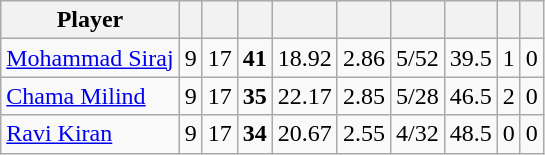<table class="wikitable sortable" style="text-align: center;">
<tr>
<th class="unsortable">Player</th>
<th></th>
<th></th>
<th></th>
<th></th>
<th></th>
<th></th>
<th></th>
<th></th>
<th></th>
</tr>
<tr>
<td style="text-align:left"><a href='#'>Mohammad Siraj</a></td>
<td style="text-align:left">9</td>
<td>17</td>
<td><strong>41</strong></td>
<td>18.92</td>
<td>2.86</td>
<td>5/52</td>
<td>39.5</td>
<td>1</td>
<td>0</td>
</tr>
<tr>
<td style="text-align:left"><a href='#'>Chama Milind</a></td>
<td style="text-align:left">9</td>
<td>17</td>
<td><strong>35</strong></td>
<td>22.17</td>
<td>2.85</td>
<td>5/28</td>
<td>46.5</td>
<td>2</td>
<td>0</td>
</tr>
<tr>
<td style="text-align:left"><a href='#'>Ravi Kiran</a></td>
<td style="text-align:left">9</td>
<td>17</td>
<td><strong>34</strong></td>
<td>20.67</td>
<td>2.55</td>
<td>4/32</td>
<td>48.5</td>
<td>0</td>
<td>0</td>
</tr>
</table>
